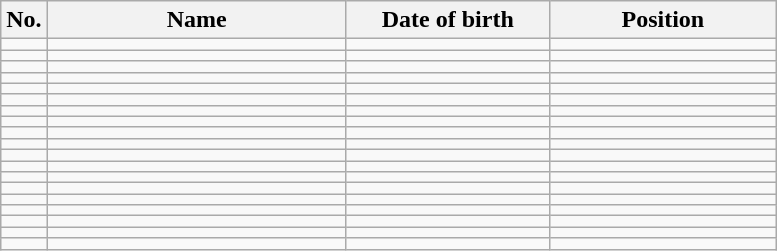<table class="wikitable sortable" style=font-size:100%; text-align:center;>
<tr>
<th>No.</th>
<th style=width:12em>Name</th>
<th style=width:8em>Date of birth</th>
<th style=width:9em>Position</th>
</tr>
<tr>
<td></td>
<td align=left></td>
<td align=right></td>
<td></td>
</tr>
<tr>
<td></td>
<td align=left></td>
<td align=right></td>
<td></td>
</tr>
<tr>
<td></td>
<td align=left></td>
<td align=right></td>
<td></td>
</tr>
<tr>
<td></td>
<td align=left></td>
<td align=right></td>
<td></td>
</tr>
<tr>
<td></td>
<td align=left></td>
<td align=right></td>
<td></td>
</tr>
<tr>
<td></td>
<td align=left></td>
<td align=right></td>
<td></td>
</tr>
<tr>
<td></td>
<td align=left></td>
<td align=right></td>
<td></td>
</tr>
<tr>
<td></td>
<td align=left></td>
<td align=right></td>
<td></td>
</tr>
<tr>
<td></td>
<td align=left></td>
<td align=right></td>
<td></td>
</tr>
<tr>
<td></td>
<td align=left></td>
<td align=right></td>
<td></td>
</tr>
<tr>
<td></td>
<td align=left></td>
<td align=right></td>
<td></td>
</tr>
<tr>
<td></td>
<td align=left></td>
<td align=right></td>
<td></td>
</tr>
<tr>
<td></td>
<td align=left></td>
<td align=right></td>
<td></td>
</tr>
<tr>
<td></td>
<td align=left></td>
<td align=right></td>
<td></td>
</tr>
<tr>
<td></td>
<td align=left></td>
<td align=right></td>
<td></td>
</tr>
<tr>
<td></td>
<td align=left></td>
<td align=right></td>
<td></td>
</tr>
<tr>
<td></td>
<td align=left></td>
<td align=right></td>
<td></td>
</tr>
<tr>
<td></td>
<td align=left></td>
<td align=right></td>
<td></td>
</tr>
<tr>
<td></td>
<td align=left></td>
<td align=right></td>
<td></td>
</tr>
</table>
